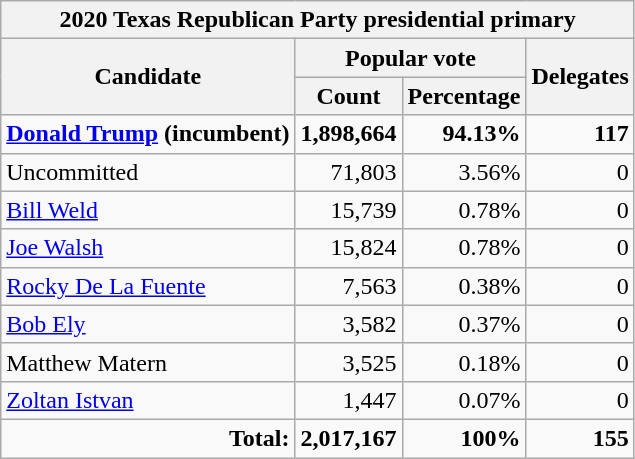<table class="wikitable">
<tr>
<th colspan="4">2020 Texas Republican Party presidential primary</th>
</tr>
<tr>
<th rowspan="2">Candidate</th>
<th colspan="2">Popular vote</th>
<th rowspan="2">Delegates</th>
</tr>
<tr>
<th>Count</th>
<th>Percentage</th>
</tr>
<tr align="right" >
<td style="text-align:left;"><strong><a href='#'>Donald Trump</a></strong> <strong>(incumbent)</strong></td>
<td><strong>1,898,664</strong></td>
<td><strong>94.13%</strong></td>
<td><strong>117</strong></td>
</tr>
<tr style="text-align:right;">
<td style="text-align:left;">Uncommitted</td>
<td>71,803</td>
<td>3.56%</td>
<td>0</td>
</tr>
<tr style="text-align:right;">
<td style="text-align:left;"><a href='#'>Bill Weld</a></td>
<td>15,739</td>
<td>0.78%</td>
<td>0</td>
</tr>
<tr style="text-align:right;">
<td style="text-align:left;"><a href='#'>Joe Walsh</a></td>
<td>15,824</td>
<td>0.78%</td>
<td>0</td>
</tr>
<tr style="text-align:right;">
<td style="text-align:left;"><a href='#'>Rocky De La Fuente</a></td>
<td>7,563</td>
<td>0.38%</td>
<td>0</td>
</tr>
<tr style="text-align:right;">
<td style="text-align:left;"><a href='#'>Bob Ely</a></td>
<td>3,582</td>
<td>0.37%</td>
<td>0</td>
</tr>
<tr style="text-align:right;">
<td style="text-align:left;">Matthew Matern</td>
<td>3,525</td>
<td>0.18%</td>
<td>0</td>
</tr>
<tr style="text-align:right;">
<td style="text-align:left;"><a href='#'>Zoltan Istvan</a></td>
<td>1,447</td>
<td>0.07%</td>
<td>0</td>
</tr>
<tr style="text-align:right;">
<td><strong>Total:</strong></td>
<td><strong>2,017,167</strong></td>
<td><strong>100%</strong></td>
<td><strong>155</strong></td>
</tr>
</table>
